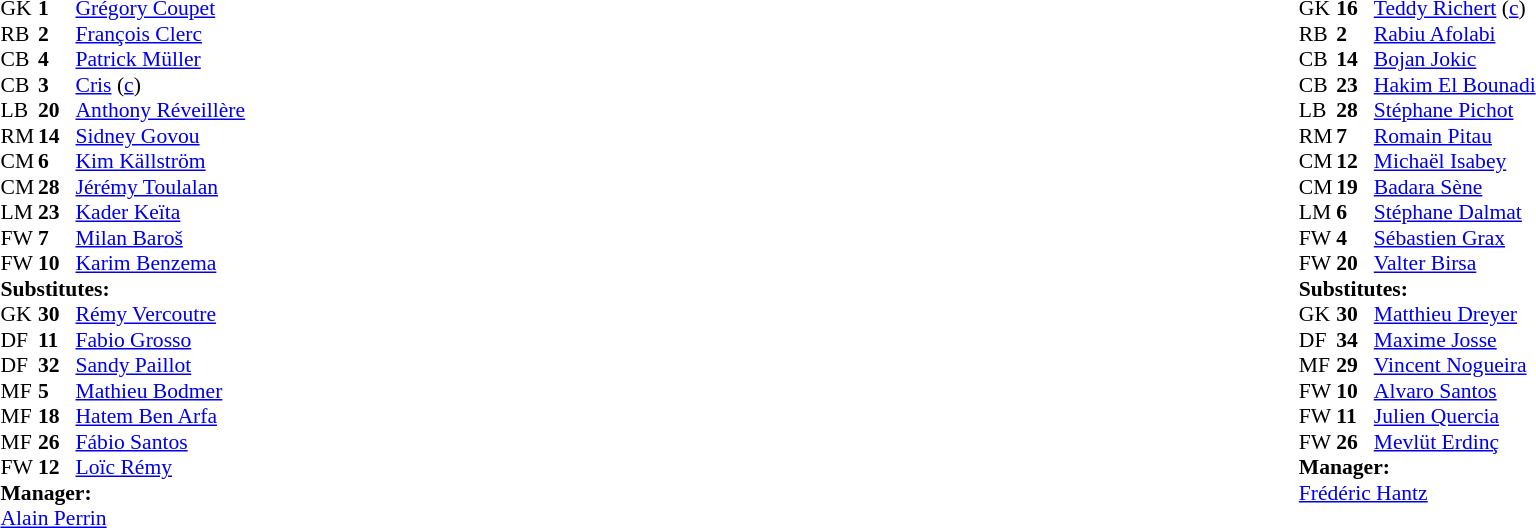<table width="100%">
<tr>
<td valign="top" width="50%"><br><table style="font-size: 90%" cellspacing="0" cellpadding="0">
<tr>
<th width=25></th>
<th width=25></th>
</tr>
<tr>
<td>GK</td>
<td><strong>1</strong></td>
<td> <a href='#'>Grégory Coupet</a></td>
</tr>
<tr>
<td>RB</td>
<td><strong>2</strong></td>
<td> <a href='#'>François Clerc</a></td>
<td></td>
<td></td>
</tr>
<tr>
<td>CB</td>
<td><strong>4</strong></td>
<td> <a href='#'>Patrick Müller</a></td>
</tr>
<tr>
<td>CB</td>
<td><strong>3</strong></td>
<td> <a href='#'>Cris</a> (<a href='#'>c</a>)</td>
</tr>
<tr>
<td>LB</td>
<td><strong>20</strong></td>
<td> <a href='#'>Anthony Réveillère</a></td>
</tr>
<tr>
<td>RM</td>
<td><strong>14</strong></td>
<td> <a href='#'>Sidney Govou</a></td>
</tr>
<tr>
<td>CM</td>
<td><strong>6</strong></td>
<td> <a href='#'>Kim Källström</a></td>
</tr>
<tr>
<td>CM</td>
<td><strong>28</strong></td>
<td> <a href='#'>Jérémy Toulalan</a></td>
<td></td>
<td></td>
</tr>
<tr>
<td>LM</td>
<td><strong>23</strong></td>
<td> <a href='#'>Kader Keïta</a></td>
<td></td>
<td></td>
</tr>
<tr>
<td>FW</td>
<td><strong>7</strong></td>
<td> <a href='#'>Milan Baroš</a></td>
<td></td>
<td></td>
</tr>
<tr>
<td>FW</td>
<td><strong>10</strong></td>
<td> <a href='#'>Karim Benzema</a></td>
</tr>
<tr>
<td colspan=3><strong>Substitutes:</strong></td>
</tr>
<tr>
<td>GK</td>
<td><strong>30</strong></td>
<td> <a href='#'>Rémy Vercoutre</a></td>
</tr>
<tr>
<td>DF</td>
<td><strong>11</strong></td>
<td> <a href='#'>Fabio Grosso</a></td>
<td></td>
<td></td>
</tr>
<tr>
<td>DF</td>
<td><strong>32</strong></td>
<td> <a href='#'>Sandy Paillot</a></td>
</tr>
<tr>
<td>MF</td>
<td><strong>5</strong></td>
<td> <a href='#'>Mathieu Bodmer</a></td>
<td></td>
<td></td>
</tr>
<tr>
<td>MF</td>
<td><strong>18</strong></td>
<td> <a href='#'>Hatem Ben Arfa</a></td>
<td></td>
<td></td>
</tr>
<tr>
<td>MF</td>
<td><strong>26</strong></td>
<td> <a href='#'>Fábio Santos</a></td>
</tr>
<tr>
<td>FW</td>
<td><strong>12</strong></td>
<td> <a href='#'>Loïc Rémy</a></td>
</tr>
<tr>
<td colspan=3><strong>Manager:</strong></td>
</tr>
<tr>
<td colspan=4> <a href='#'>Alain Perrin</a></td>
</tr>
</table>
</td>
<td valign="top" width="50%"><br><table style="font-size: 90%" cellspacing="0" cellpadding="0" align=center>
<tr>
<th width=25></th>
<th width=25></th>
</tr>
<tr>
<td>GK</td>
<td><strong>16</strong></td>
<td> <a href='#'>Teddy Richert</a> (<a href='#'>c</a>)</td>
</tr>
<tr>
<td>RB</td>
<td><strong>2</strong></td>
<td> <a href='#'>Rabiu Afolabi</a></td>
</tr>
<tr>
<td>CB</td>
<td><strong>14</strong></td>
<td> <a href='#'>Bojan Jokic</a></td>
<td></td>
<td></td>
</tr>
<tr>
<td>CB</td>
<td><strong>23</strong></td>
<td> <a href='#'>Hakim El Bounadi</a></td>
</tr>
<tr>
<td>LB</td>
<td><strong>28</strong></td>
<td> <a href='#'>Stéphane Pichot</a></td>
</tr>
<tr>
<td>RM</td>
<td><strong>7</strong></td>
<td> <a href='#'>Romain Pitau</a></td>
</tr>
<tr>
<td>CM</td>
<td><strong>12</strong></td>
<td> <a href='#'>Michaël Isabey</a></td>
</tr>
<tr>
<td>CM</td>
<td><strong>19</strong></td>
<td> <a href='#'>Badara Sène</a></td>
<td></td>
<td></td>
</tr>
<tr>
<td>LM</td>
<td><strong>6</strong></td>
<td> <a href='#'>Stéphane Dalmat</a></td>
<td></td>
<td></td>
</tr>
<tr>
<td>FW</td>
<td><strong>4</strong></td>
<td> <a href='#'>Sébastien Grax</a></td>
</tr>
<tr>
<td>FW</td>
<td><strong>20</strong></td>
<td> <a href='#'>Valter Birsa</a></td>
<td></td>
<td></td>
</tr>
<tr>
<td colspan=3><strong>Substitutes:</strong></td>
</tr>
<tr>
<td>GK</td>
<td><strong>30</strong></td>
<td> <a href='#'>Matthieu Dreyer</a></td>
</tr>
<tr>
<td>DF</td>
<td><strong>34</strong></td>
<td> <a href='#'>Maxime Josse</a></td>
</tr>
<tr>
<td>MF</td>
<td><strong>29</strong></td>
<td> <a href='#'>Vincent Nogueira</a></td>
</tr>
<tr>
<td>FW</td>
<td><strong>10</strong></td>
<td> <a href='#'>Alvaro Santos</a></td>
<td></td>
<td></td>
</tr>
<tr>
<td>FW</td>
<td><strong>11</strong></td>
<td> <a href='#'>Julien Quercia</a></td>
<td></td>
<td></td>
</tr>
<tr>
<td>FW</td>
<td><strong>26</strong></td>
<td> <a href='#'>Mevlüt Erdinç</a></td>
<td></td>
<td></td>
</tr>
<tr>
<td colspan=3><strong>Manager:</strong></td>
</tr>
<tr>
<td colspan=4> <a href='#'>Frédéric Hantz</a></td>
</tr>
<tr>
</tr>
</table>
</td>
</tr>
</table>
